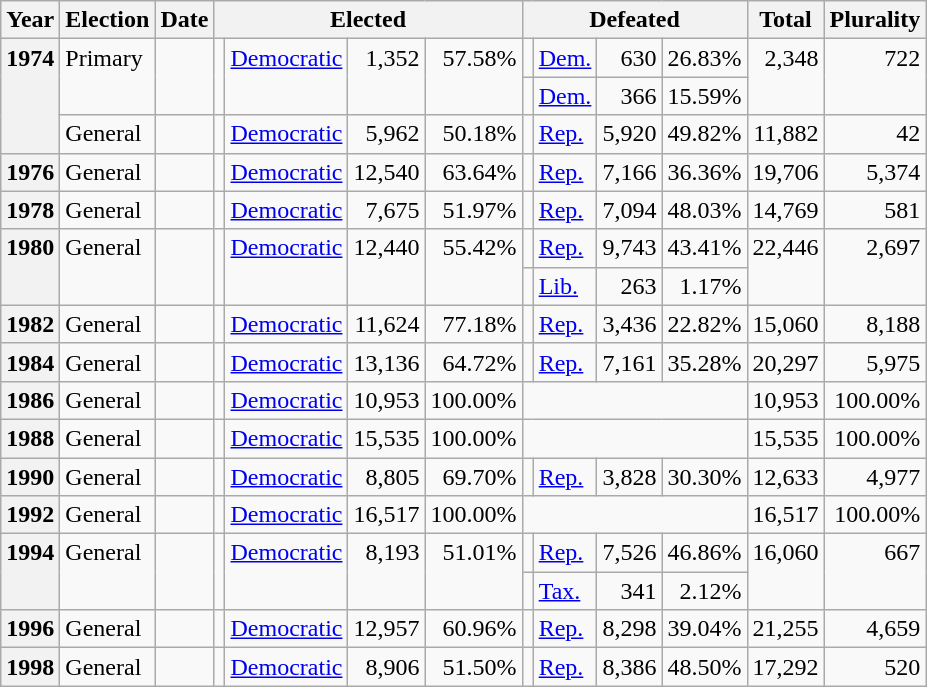<table class=wikitable>
<tr>
<th>Year</th>
<th>Election</th>
<th>Date</th>
<th ! colspan="4">Elected</th>
<th ! colspan="4">Defeated</th>
<th>Total</th>
<th>Plurality</th>
</tr>
<tr>
<th rowspan="3" valign="top">1974</th>
<td rowspan="2" valign="top">Primary</td>
<td rowspan="2" valign="top"></td>
<td rowspan="2" valign="top"></td>
<td rowspan="2" valign="top" ><a href='#'>Democratic</a></td>
<td rowspan="2" valign="top" align="right">1,352</td>
<td rowspan="2" valign="top" align="right">57.58%</td>
<td valign="top"></td>
<td valign="top" ><a href='#'>Dem.</a></td>
<td valign="top" align="right">630</td>
<td valign="top" align="right">26.83%</td>
<td rowspan="2" valign="top" align="right">2,348</td>
<td rowspan="2" valign="top" align="right">722</td>
</tr>
<tr>
<td valign="top"></td>
<td valign="top" ><a href='#'>Dem.</a></td>
<td valign="top" align="right">366</td>
<td valign="top" align="right">15.59%</td>
</tr>
<tr>
<td valign="top">General</td>
<td valign="top"></td>
<td valign="top"></td>
<td valign="top" ><a href='#'>Democratic</a></td>
<td valign="top" align="right">5,962</td>
<td valign="top" align="right">50.18%</td>
<td valign="top"></td>
<td valign="top" ><a href='#'>Rep.</a></td>
<td valign="top" align="right">5,920</td>
<td valign="top" align="right">49.82%</td>
<td valign="top" align="right">11,882</td>
<td valign="top" align="right">42</td>
</tr>
<tr>
<th valign="top">1976</th>
<td valign="top">General</td>
<td valign="top"></td>
<td valign="top"></td>
<td valign="top" ><a href='#'>Democratic</a></td>
<td valign="top" align="right">12,540</td>
<td valign="top" align="right">63.64%</td>
<td valign="top"></td>
<td valign="top" ><a href='#'>Rep.</a></td>
<td valign="top" align="right">7,166</td>
<td valign="top" align="right">36.36%</td>
<td valign="top" align="right">19,706</td>
<td valign="top" align="right">5,374</td>
</tr>
<tr>
<th valign="top">1978</th>
<td valign="top">General</td>
<td valign="top"></td>
<td valign="top"></td>
<td valign="top" ><a href='#'>Democratic</a></td>
<td valign="top" align="right">7,675</td>
<td valign="top" align="right">51.97%</td>
<td valign="top"></td>
<td valign="top" ><a href='#'>Rep.</a></td>
<td valign="top" align="right">7,094</td>
<td valign="top" align="right">48.03%</td>
<td valign="top" align="right">14,769</td>
<td valign="top" align="right">581</td>
</tr>
<tr>
<th rowspan="2" valign="top">1980</th>
<td rowspan="2" valign="top">General</td>
<td rowspan="2" valign="top"></td>
<td rowspan="2" valign="top"></td>
<td rowspan="2" valign="top" ><a href='#'>Democratic</a></td>
<td rowspan="2" valign="top" align="right">12,440</td>
<td rowspan="2" valign="top" align="right">55.42%</td>
<td valign="top"></td>
<td valign="top" ><a href='#'>Rep.</a></td>
<td valign="top" align="right">9,743</td>
<td valign="top" align="right">43.41%</td>
<td rowspan="2" valign="top" align="right">22,446</td>
<td rowspan="2" valign="top" align="right">2,697</td>
</tr>
<tr>
<td valign="top"></td>
<td valign="top" ><a href='#'>Lib.</a></td>
<td valign="top" align="right">263</td>
<td valign="top" align="right">1.17%</td>
</tr>
<tr>
<th valign="top">1982</th>
<td valign="top">General</td>
<td valign="top"></td>
<td valign="top"></td>
<td valign="top" ><a href='#'>Democratic</a></td>
<td valign="top" align="right">11,624</td>
<td valign="top" align="right">77.18%</td>
<td valign="top"></td>
<td valign="top" ><a href='#'>Rep.</a></td>
<td valign="top" align="right">3,436</td>
<td valign="top" align="right">22.82%</td>
<td valign="top" align="right">15,060</td>
<td valign="top" align="right">8,188</td>
</tr>
<tr>
<th valign="top">1984</th>
<td valign="top">General</td>
<td valign="top"></td>
<td valign="top"></td>
<td valign="top" ><a href='#'>Democratic</a></td>
<td valign="top" align="right">13,136</td>
<td valign="top" align="right">64.72%</td>
<td valign="top"></td>
<td valign="top" ><a href='#'>Rep.</a></td>
<td valign="top" align="right">7,161</td>
<td valign="top" align="right">35.28%</td>
<td valign="top" align="right">20,297</td>
<td valign="top" align="right">5,975</td>
</tr>
<tr>
<th valign="top">1986</th>
<td valign="top">General</td>
<td valign="top"></td>
<td valign="top"></td>
<td valign="top" ><a href='#'>Democratic</a></td>
<td valign="top" align="right">10,953</td>
<td valign="top" align="right">100.00%</td>
<td valign="top" colspan="4"></td>
<td valign="top" align="right">10,953</td>
<td valign="top" align="right">100.00%</td>
</tr>
<tr>
<th valign="top">1988</th>
<td valign="top">General</td>
<td valign="top"></td>
<td valign="top"></td>
<td valign="top" ><a href='#'>Democratic</a></td>
<td valign="top" align="right">15,535</td>
<td valign="top" align="right">100.00%</td>
<td valign="top" colspan="4"></td>
<td valign="top" align="right">15,535</td>
<td valign="top" align="right">100.00%</td>
</tr>
<tr>
<th valign="top">1990</th>
<td valign="top">General</td>
<td valign="top"></td>
<td valign="top"></td>
<td valign="top" ><a href='#'>Democratic</a></td>
<td valign="top" align="right">8,805</td>
<td valign="top" align="right">69.70%</td>
<td valign="top"></td>
<td valign="top" ><a href='#'>Rep.</a></td>
<td valign="top" align="right">3,828</td>
<td valign="top" align="right">30.30%</td>
<td valign="top" align="right">12,633</td>
<td valign="top" align="right">4,977</td>
</tr>
<tr>
<th valign="top">1992</th>
<td valign="top">General</td>
<td valign="top"></td>
<td valign="top"></td>
<td valign="top" ><a href='#'>Democratic</a></td>
<td valign="top" align="right">16,517</td>
<td valign="top" align="right">100.00%</td>
<td valign="top" colspan="4"></td>
<td valign="top" align="right">16,517</td>
<td valign="top" align="right">100.00%</td>
</tr>
<tr>
<th rowspan="2" valign="top">1994</th>
<td rowspan="2" valign="top">General</td>
<td rowspan="2" valign="top"></td>
<td rowspan="2" valign="top"></td>
<td rowspan="2" valign="top" ><a href='#'>Democratic</a></td>
<td rowspan="2" valign="top" align="right">8,193</td>
<td rowspan="2" valign="top" align="right">51.01%</td>
<td valign="top"></td>
<td valign="top" ><a href='#'>Rep.</a></td>
<td valign="top" align="right">7,526</td>
<td valign="top" align="right">46.86%</td>
<td rowspan="2" valign="top" align="right">16,060</td>
<td rowspan="2" valign="top" align="right">667</td>
</tr>
<tr>
<td valign="top"></td>
<td valign="top" ><a href='#'>Tax.</a></td>
<td valign="top" align="right">341</td>
<td valign="top" align="right">2.12%</td>
</tr>
<tr>
<th valign="top">1996</th>
<td valign="top">General</td>
<td valign="top"></td>
<td valign="top"></td>
<td valign="top" ><a href='#'>Democratic</a></td>
<td valign="top" align="right">12,957</td>
<td valign="top" align="right">60.96%</td>
<td valign="top"></td>
<td valign="top" ><a href='#'>Rep.</a></td>
<td valign="top" align="right">8,298</td>
<td valign="top" align="right">39.04%</td>
<td valign="top" align="right">21,255</td>
<td valign="top" align="right">4,659</td>
</tr>
<tr>
<th valign="top">1998</th>
<td valign="top">General</td>
<td valign="top"></td>
<td valign="top"></td>
<td valign="top" ><a href='#'>Democratic</a></td>
<td valign="top" align="right">8,906</td>
<td valign="top" align="right">51.50%</td>
<td valign="top"></td>
<td valign="top" ><a href='#'>Rep.</a></td>
<td valign="top" align="right">8,386</td>
<td valign="top" align="right">48.50%</td>
<td valign="top" align="right">17,292</td>
<td valign="top" align="right">520</td>
</tr>
</table>
